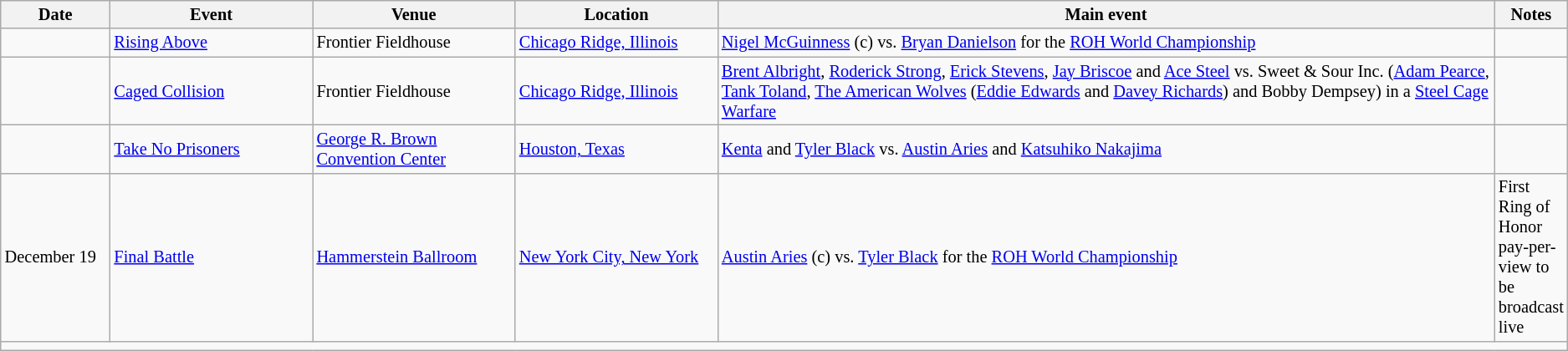<table class="sortable wikitable succession-box" style="font-size:85%;">
<tr>
<th width=7%>Date</th>
<th width="13%">Event</th>
<th width=13%>Venue</th>
<th width=13%>Location</th>
<th width=50%>Main event</th>
<th width=13%>Notes</th>
</tr>
<tr>
<td></td>
<td><a href='#'>Rising Above</a></td>
<td>Frontier Fieldhouse</td>
<td><a href='#'>Chicago Ridge, Illinois</a></td>
<td><a href='#'>Nigel McGuinness</a> (c) vs. <a href='#'>Bryan Danielson</a> for the <a href='#'>ROH World Championship</a></td>
<td></td>
</tr>
<tr>
<td></td>
<td><a href='#'>Caged Collision</a></td>
<td>Frontier Fieldhouse</td>
<td><a href='#'>Chicago Ridge, Illinois</a></td>
<td><a href='#'>Brent Albright</a>, <a href='#'>Roderick Strong</a>, <a href='#'>Erick Stevens</a>, <a href='#'>Jay Briscoe</a> and <a href='#'>Ace Steel</a> vs. Sweet & Sour Inc. (<a href='#'>Adam Pearce</a>, <a href='#'>Tank Toland</a>, <a href='#'>The American Wolves</a> (<a href='#'>Eddie Edwards</a> and <a href='#'>Davey Richards</a>) and Bobby Dempsey) in a <a href='#'>Steel Cage Warfare</a></td>
<td></td>
</tr>
<tr>
<td></td>
<td><a href='#'>Take No Prisoners</a></td>
<td><a href='#'>George R. Brown Convention Center</a></td>
<td><a href='#'>Houston, Texas</a></td>
<td><a href='#'>Kenta</a> and <a href='#'>Tyler Black</a> vs. <a href='#'>Austin Aries</a> and <a href='#'>Katsuhiko Nakajima</a></td>
<td></td>
</tr>
<tr>
<td>December 19</td>
<td><a href='#'>Final Battle</a></td>
<td><a href='#'>Hammerstein Ballroom</a></td>
<td><a href='#'>New York City, New York</a></td>
<td><a href='#'>Austin Aries</a> (c) vs. <a href='#'>Tyler Black</a> for the <a href='#'>ROH World Championship</a></td>
<td>First Ring of Honor pay-per-view to be broadcast live</td>
</tr>
<tr>
<td colspan="7"></td>
</tr>
</table>
